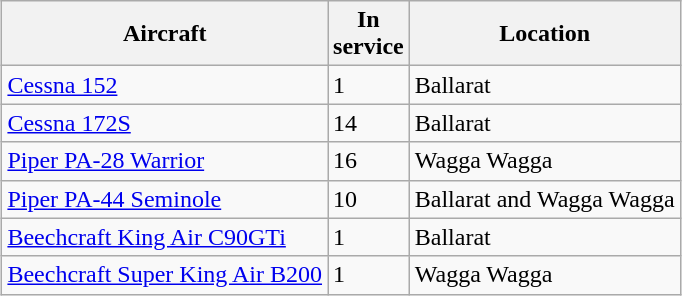<table class="wikitable" style="border-collapse:collapse;text-align:left;margin:1em auto;">
<tr>
<th>Aircraft</th>
<th>In<br>service</th>
<th>Location</th>
</tr>
<tr>
<td><a href='#'>Cessna 152</a></td>
<td>1</td>
<td>Ballarat</td>
</tr>
<tr>
<td><a href='#'>Cessna 172S</a></td>
<td>14</td>
<td>Ballarat</td>
</tr>
<tr>
<td><a href='#'>Piper PA-28 Warrior</a></td>
<td>16</td>
<td>Wagga Wagga</td>
</tr>
<tr>
<td><a href='#'>Piper PA-44 Seminole</a></td>
<td>10</td>
<td>Ballarat and Wagga Wagga</td>
</tr>
<tr>
<td><a href='#'>Beechcraft King Air C90GTi</a></td>
<td>1</td>
<td>Ballarat</td>
</tr>
<tr>
<td><a href='#'>Beechcraft Super King Air B200</a></td>
<td>1</td>
<td>Wagga Wagga</td>
</tr>
</table>
